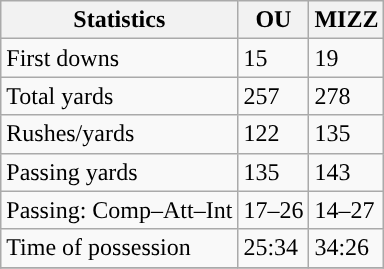<table class="wikitable" style="float: left;">
<tr>
<th>Statistics</th>
<th>OU</th>
<th>MIZZ</th>
</tr>
<tr>
<td>First downs</td>
<td>15</td>
<td>19</td>
</tr>
<tr>
<td>Total yards</td>
<td>257</td>
<td>278</td>
</tr>
<tr>
<td>Rushes/yards</td>
<td>122</td>
<td>135</td>
</tr>
<tr>
<td>Passing yards</td>
<td>135</td>
<td>143</td>
</tr>
<tr>
<td>Passing: Comp–Att–Int</td>
<td>17–26</td>
<td>14–27</td>
</tr>
<tr>
<td>Time of possession</td>
<td>25:34</td>
<td>34:26</td>
</tr>
<tr>
</tr>
</table>
